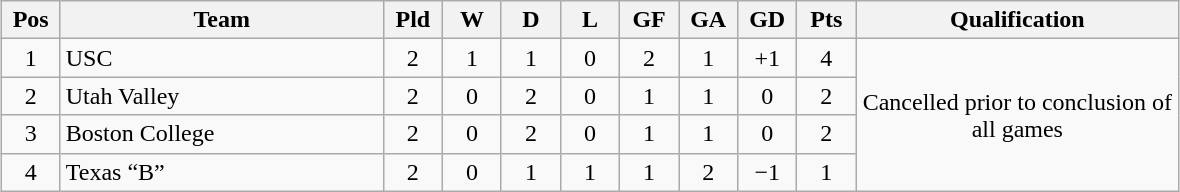<table class="wikitable" style="text-align:center; margin: 1em auto">
<tr>
<th style="width:2em">Pos</th>
<th style="width:13em">Team</th>
<th style="width:2em">Pld</th>
<th style="width:2em">W</th>
<th style="width:2em">D</th>
<th style="width:2em">L</th>
<th style="width:2em">GF</th>
<th style="width:2em">GA</th>
<th style="width:2em">GD</th>
<th style="width:2em">Pts</th>
<th style="width:13em">Qualification</th>
</tr>
<tr>
<td>1</td>
<td style="text-align:left">USC</td>
<td>2</td>
<td>1</td>
<td>1</td>
<td>0</td>
<td>2</td>
<td>1</td>
<td>+1</td>
<td>4</td>
<td rowspan="4">Cancelled prior to conclusion of all games</td>
</tr>
<tr>
<td>2</td>
<td style="text-align:left">Utah Valley</td>
<td>2</td>
<td>0</td>
<td>2</td>
<td>0</td>
<td>1</td>
<td>1</td>
<td>0</td>
<td>2</td>
</tr>
<tr>
<td>3</td>
<td style="text-align:left">Boston College</td>
<td>2</td>
<td>0</td>
<td>2</td>
<td>0</td>
<td>1</td>
<td>1</td>
<td>0</td>
<td>2</td>
</tr>
<tr>
<td>4</td>
<td style="text-align:left">Texas “B”</td>
<td>2</td>
<td>0</td>
<td>1</td>
<td>1</td>
<td>1</td>
<td>2</td>
<td>−1</td>
<td>1</td>
</tr>
</table>
